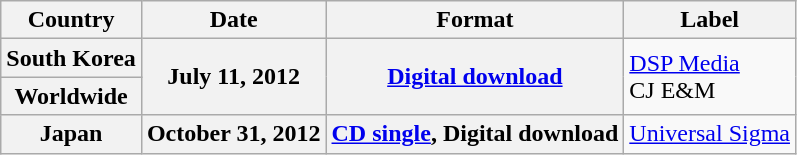<table class="wikitable plainrowheaders">
<tr>
<th scope="col">Country</th>
<th>Date</th>
<th>Format</th>
<th>Label</th>
</tr>
<tr>
<th scope="row" rowspan="1">South Korea</th>
<th scope="row" rowspan="2">July 11, 2012</th>
<th scope="row" rowspan="2"><a href='#'>Digital download</a></th>
<td rowspan="2"><a href='#'>DSP Media</a><br>CJ E&M</td>
</tr>
<tr>
<th scope="row" rowspan="1">Worldwide</th>
</tr>
<tr>
<th scope="row" rowspan="1">Japan</th>
<th scope="row" rowspan="1">October 31, 2012</th>
<th scope="row" rowspan="1"><a href='#'>CD single</a>, Digital download</th>
<td rowspan="1"><a href='#'>Universal Sigma</a></td>
</tr>
</table>
